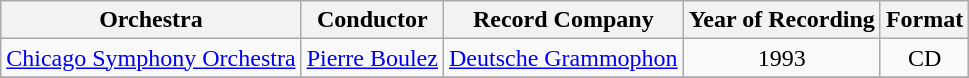<table class="wikitable">
<tr>
<th align="center">Orchestra</th>
<th align="center">Conductor</th>
<th align="center">Record Company</th>
<th align="center">Year of Recording</th>
<th align="center">Format</th>
</tr>
<tr>
<td align="center"><a href='#'>Chicago Symphony Orchestra</a></td>
<td align="center"><a href='#'>Pierre Boulez</a></td>
<td align="center"><a href='#'>Deutsche Grammophon</a></td>
<td align="center">1993</td>
<td align="center">CD</td>
</tr>
<tr>
</tr>
</table>
